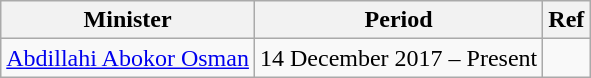<table class="wikitable">
<tr>
<th>Minister</th>
<th>Period</th>
<th>Ref</th>
</tr>
<tr>
<td><a href='#'>Abdillahi Abokor Osman</a></td>
<td>14 December 2017 – Present</td>
<td></td>
</tr>
</table>
